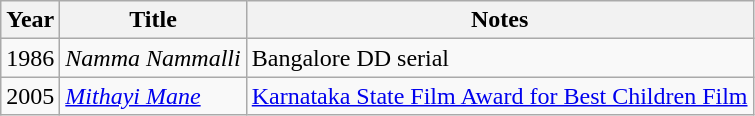<table class="wikitable">
<tr>
<th>Year</th>
<th>Title</th>
<th>Notes</th>
</tr>
<tr>
<td>1986</td>
<td><em>Namma Nammalli</em></td>
<td>Bangalore DD serial</td>
</tr>
<tr>
<td>2005</td>
<td><em><a href='#'>Mithayi Mane</a></em></td>
<td><a href='#'>Karnataka State Film Award for Best Children Film</a></td>
</tr>
</table>
